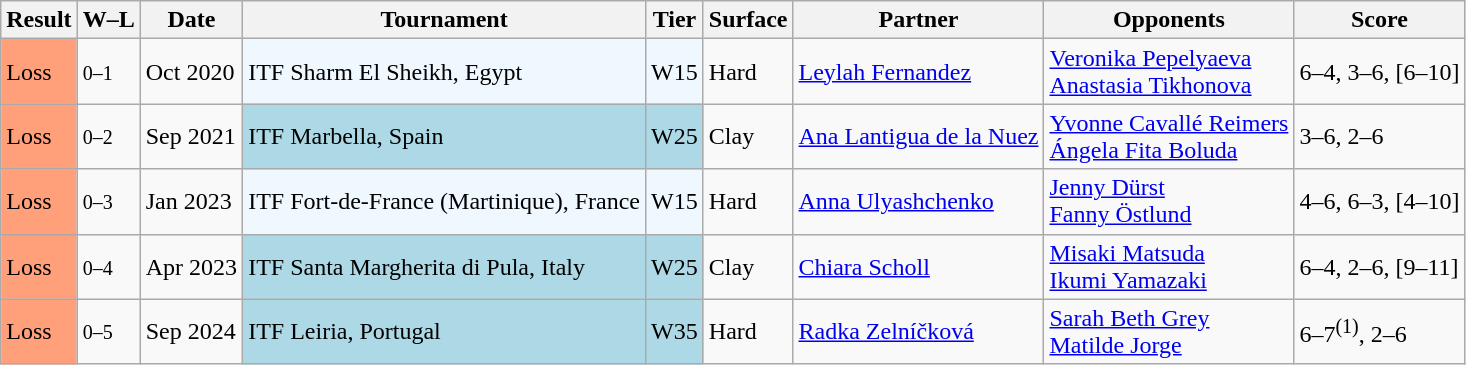<table class="wikitable sortable">
<tr>
<th>Result</th>
<th class=unsortable>W–L</th>
<th>Date</th>
<th>Tournament</th>
<th>Tier</th>
<th>Surface</th>
<th>Partner</th>
<th>Opponents</th>
<th class=unsortable>Score</th>
</tr>
<tr>
<td bgcolor=ffa07a>Loss</td>
<td><small>0–1</small></td>
<td>Oct 2020</td>
<td bgcolor=#f0f8ff>ITF Sharm El Sheikh, Egypt</td>
<td bgcolor=#f0f8ff>W15</td>
<td>Hard</td>
<td> <a href='#'>Leylah Fernandez</a></td>
<td> <a href='#'>Veronika Pepelyaeva</a> <br>  <a href='#'>Anastasia Tikhonova</a></td>
<td>6–4, 3–6, [6–10]</td>
</tr>
<tr>
<td bgcolor=ffa07a>Loss</td>
<td><small>0–2</small></td>
<td>Sep 2021</td>
<td style="background:lightblue;">ITF Marbella, Spain</td>
<td style="background:lightblue;">W25</td>
<td>Clay</td>
<td> <a href='#'>Ana Lantigua de la Nuez</a></td>
<td> <a href='#'>Yvonne Cavallé Reimers</a> <br>  <a href='#'>Ángela Fita Boluda</a></td>
<td>3–6, 2–6</td>
</tr>
<tr>
<td bgcolor=ffa07a>Loss</td>
<td><small>0–3</small></td>
<td>Jan 2023</td>
<td bgcolor=#f0f8ff>ITF Fort-de-France (Martinique), France</td>
<td bgcolor=#f0f8ff>W15</td>
<td>Hard</td>
<td> <a href='#'>Anna Ulyashchenko</a></td>
<td> <a href='#'>Jenny Dürst</a> <br>  <a href='#'>Fanny Östlund</a></td>
<td>4–6, 6–3, [4–10]</td>
</tr>
<tr>
<td bgcolor=ffa07a>Loss</td>
<td><small>0–4</small></td>
<td>Apr 2023</td>
<td style="background:lightblue;">ITF Santa Margherita di Pula, Italy</td>
<td style="background:lightblue;">W25</td>
<td>Clay</td>
<td> <a href='#'>Chiara Scholl</a></td>
<td> <a href='#'>Misaki Matsuda</a> <br>  <a href='#'>Ikumi Yamazaki</a></td>
<td>6–4, 2–6, [9–11]</td>
</tr>
<tr>
<td bgcolor=ffa07a>Loss</td>
<td><small>0–5</small></td>
<td>Sep 2024</td>
<td style="background:lightblue;">ITF Leiria, Portugal</td>
<td style="background:lightblue;">W35</td>
<td>Hard</td>
<td> <a href='#'>Radka Zelníčková</a></td>
<td> <a href='#'>Sarah Beth Grey</a> <br>  <a href='#'>Matilde Jorge</a></td>
<td>6–7<sup>(1)</sup>, 2–6</td>
</tr>
</table>
